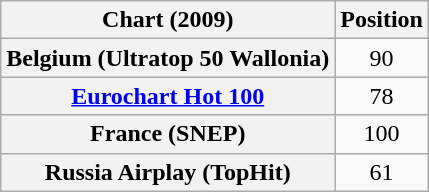<table class="wikitable sortable plainrowheaders" style="text-align:center">
<tr>
<th scope="col">Chart (2009)</th>
<th scope="col">Position</th>
</tr>
<tr>
<th scope="row">Belgium (Ultratop 50 Wallonia)</th>
<td style="text-align:center;">90</td>
</tr>
<tr>
<th scope="row"><a href='#'>Eurochart Hot 100</a></th>
<td style="text-align:center;">78</td>
</tr>
<tr>
<th scope="row">France (SNEP)</th>
<td style="text-align:center;">100</td>
</tr>
<tr>
<th scope="row">Russia Airplay (TopHit)</th>
<td>61</td>
</tr>
</table>
